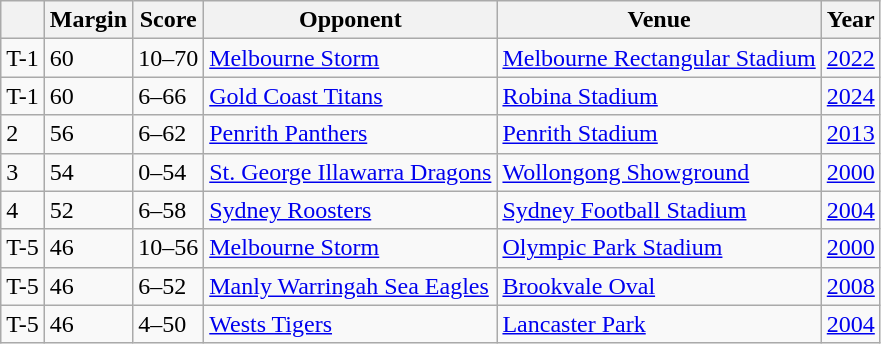<table class="wikitable">
<tr>
<th></th>
<th>Margin</th>
<th>Score</th>
<th>Opponent</th>
<th>Venue</th>
<th>Year</th>
</tr>
<tr>
<td>T-1</td>
<td>60</td>
<td>10–70</td>
<td><a href='#'>Melbourne Storm</a></td>
<td><a href='#'>Melbourne Rectangular Stadium</a></td>
<td><a href='#'>2022</a></td>
</tr>
<tr>
<td>T-1</td>
<td>60</td>
<td>6–66</td>
<td><a href='#'>Gold Coast Titans</a></td>
<td><a href='#'>Robina Stadium</a></td>
<td><a href='#'>2024</a></td>
</tr>
<tr>
<td>2</td>
<td>56</td>
<td>6–62</td>
<td><a href='#'>Penrith Panthers</a></td>
<td><a href='#'>Penrith Stadium</a></td>
<td><a href='#'>2013</a></td>
</tr>
<tr>
<td>3</td>
<td>54</td>
<td>0–54</td>
<td><a href='#'>St. George Illawarra Dragons</a></td>
<td><a href='#'>Wollongong Showground</a></td>
<td><a href='#'>2000</a></td>
</tr>
<tr>
<td>4</td>
<td>52</td>
<td>6–58</td>
<td><a href='#'>Sydney Roosters</a></td>
<td><a href='#'>Sydney Football Stadium</a></td>
<td><a href='#'>2004</a></td>
</tr>
<tr>
<td>T-5</td>
<td>46</td>
<td>10–56</td>
<td><a href='#'>Melbourne Storm</a></td>
<td><a href='#'>Olympic Park Stadium</a></td>
<td><a href='#'>2000</a></td>
</tr>
<tr>
<td>T-5</td>
<td>46</td>
<td>6–52</td>
<td><a href='#'>Manly Warringah Sea Eagles</a></td>
<td><a href='#'>Brookvale Oval</a></td>
<td><a href='#'>2008</a></td>
</tr>
<tr>
<td>T-5</td>
<td>46</td>
<td>4–50</td>
<td><a href='#'>Wests Tigers</a></td>
<td><a href='#'>Lancaster Park</a></td>
<td><a href='#'>2004</a></td>
</tr>
</table>
